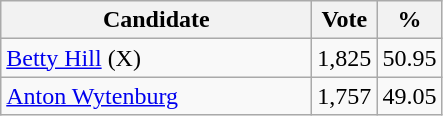<table class="wikitable">
<tr>
<th bgcolor="#DDDDFF" width="200px">Candidate</th>
<th bgcolor="#DDDDFF">Vote</th>
<th bgcolor="#DDDDFF">%</th>
</tr>
<tr>
<td><a href='#'>Betty Hill</a> (X)</td>
<td>1,825</td>
<td>50.95</td>
</tr>
<tr>
<td><a href='#'>Anton Wytenburg</a></td>
<td>1,757</td>
<td>49.05</td>
</tr>
</table>
